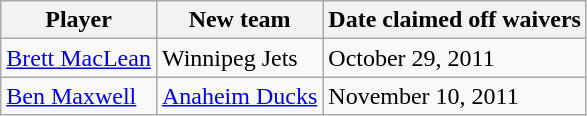<table class="wikitable">
<tr>
<th>Player</th>
<th>New team</th>
<th>Date claimed off waivers</th>
</tr>
<tr>
<td><a href='#'>Brett MacLean</a></td>
<td>Winnipeg Jets</td>
<td>October 29, 2011</td>
</tr>
<tr>
<td><a href='#'>Ben Maxwell</a></td>
<td><a href='#'>Anaheim Ducks</a></td>
<td>November 10, 2011</td>
</tr>
</table>
